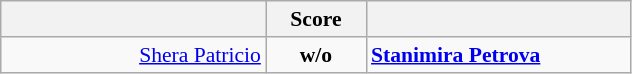<table class="wikitable" style="text-align: center; font-size:90% ">
<tr>
<th align="right" width="170"></th>
<th width="60">Score</th>
<th align="left" width="170"></th>
</tr>
<tr>
<td align=right><a href='#'>Shera Patricio</a> </td>
<td align=center><strong>w/o</strong></td>
<td align=left> <strong><a href='#'>Stanimira Petrova</a></strong></td>
</tr>
</table>
